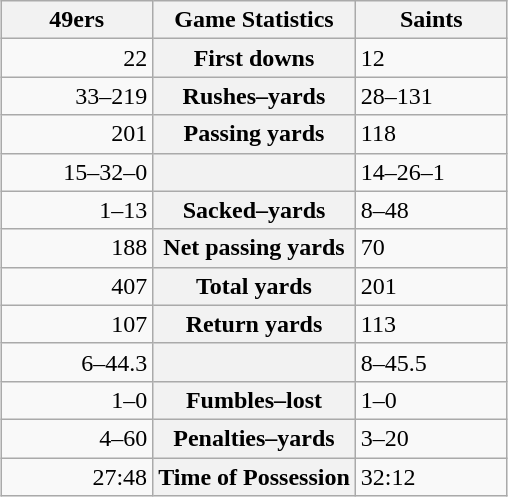<table class="wikitable" style="margin: 1em auto 1em auto">
<tr>
<th style="width:30%;">49ers</th>
<th style="width:40%;">Game Statistics</th>
<th style="width:30%;">Saints</th>
</tr>
<tr>
<td style="text-align:right;">22</td>
<th>First downs</th>
<td>12</td>
</tr>
<tr>
<td style="text-align:right;">33–219</td>
<th>Rushes–yards</th>
<td>28–131</td>
</tr>
<tr>
<td style="text-align:right;">201</td>
<th>Passing yards</th>
<td>118</td>
</tr>
<tr>
<td style="text-align:right;">15–32–0</td>
<th></th>
<td>14–26–1</td>
</tr>
<tr>
<td style="text-align:right;">1–13</td>
<th>Sacked–yards</th>
<td>8–48</td>
</tr>
<tr>
<td style="text-align:right;">188</td>
<th>Net passing yards</th>
<td>70</td>
</tr>
<tr>
<td style="text-align:right;">407</td>
<th>Total yards</th>
<td>201</td>
</tr>
<tr>
<td style="text-align:right;">107</td>
<th>Return yards</th>
<td>113</td>
</tr>
<tr>
<td style="text-align:right;">6–44.3</td>
<th></th>
<td>8–45.5</td>
</tr>
<tr>
<td style="text-align:right;">1–0</td>
<th>Fumbles–lost</th>
<td>1–0</td>
</tr>
<tr>
<td style="text-align:right;">4–60</td>
<th>Penalties–yards</th>
<td>3–20</td>
</tr>
<tr>
<td style="text-align:right;">27:48</td>
<th>Time of Possession</th>
<td>32:12</td>
</tr>
</table>
